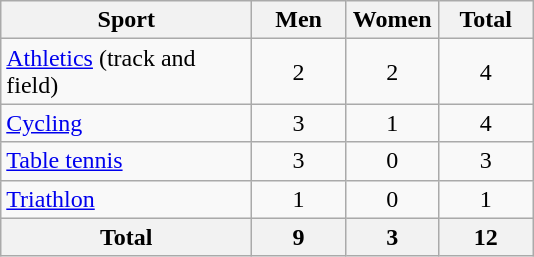<table class="wikitable sortable" style="text-align:center;">
<tr>
<th width=160>Sport</th>
<th width=55>Men</th>
<th width=55>Women</th>
<th width=55>Total</th>
</tr>
<tr>
<td align=left><a href='#'>Athletics</a> (track and field)</td>
<td>2</td>
<td>2</td>
<td>4</td>
</tr>
<tr>
<td align=left><a href='#'>Cycling</a></td>
<td>3</td>
<td>1</td>
<td>4</td>
</tr>
<tr>
<td align=left><a href='#'>Table tennis</a></td>
<td>3</td>
<td>0</td>
<td>3</td>
</tr>
<tr>
<td align=left><a href='#'>Triathlon</a></td>
<td>1</td>
<td>0</td>
<td>1</td>
</tr>
<tr>
<th>Total</th>
<th>9</th>
<th>3</th>
<th>12</th>
</tr>
</table>
